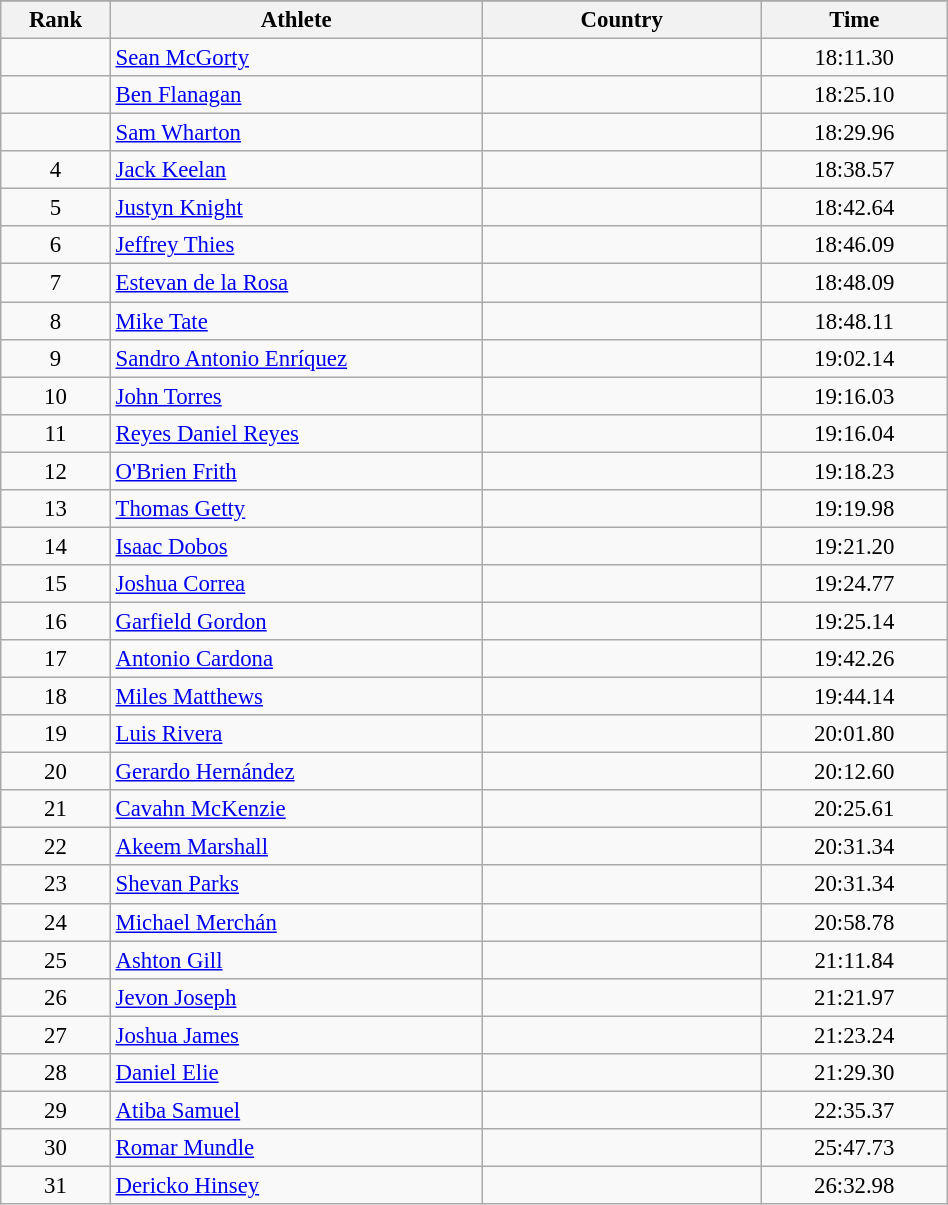<table class="wikitable sortable" style=" text-align:center; font-size:95%;" width="50%">
<tr>
</tr>
<tr>
<th width=5%>Rank</th>
<th width=20%>Athlete</th>
<th width=15%>Country</th>
<th width=10%>Time</th>
</tr>
<tr>
<td align=center></td>
<td align=left><a href='#'>Sean McGorty</a></td>
<td align=left></td>
<td>18:11.30</td>
</tr>
<tr>
<td align=center></td>
<td align=left><a href='#'>Ben Flanagan</a></td>
<td align=left></td>
<td>18:25.10</td>
</tr>
<tr>
<td align=center></td>
<td align=left><a href='#'>Sam Wharton</a></td>
<td align=left></td>
<td>18:29.96</td>
</tr>
<tr>
<td align=center>4</td>
<td align=left><a href='#'>Jack Keelan</a></td>
<td align=left></td>
<td>18:38.57</td>
</tr>
<tr>
<td align=center>5</td>
<td align=left><a href='#'>Justyn Knight</a></td>
<td align=left></td>
<td>18:42.64</td>
</tr>
<tr>
<td align=center>6</td>
<td align=left><a href='#'>Jeffrey Thies</a></td>
<td align=left></td>
<td>18:46.09</td>
</tr>
<tr>
<td align=center>7</td>
<td align=left><a href='#'>Estevan de la Rosa</a></td>
<td align=left></td>
<td>18:48.09</td>
</tr>
<tr>
<td align=center>8</td>
<td align=left><a href='#'>Mike Tate</a></td>
<td align=left></td>
<td>18:48.11</td>
</tr>
<tr>
<td align=center>9</td>
<td align=left><a href='#'>Sandro Antonio Enríquez</a></td>
<td align=left></td>
<td>19:02.14</td>
</tr>
<tr>
<td align=center>10</td>
<td align=left><a href='#'>John Torres</a></td>
<td align=left></td>
<td>19:16.03</td>
</tr>
<tr>
<td align=center>11</td>
<td align=left><a href='#'>Reyes Daniel Reyes</a></td>
<td align=left></td>
<td>19:16.04</td>
</tr>
<tr>
<td align=center>12</td>
<td align=left><a href='#'>O'Brien Frith</a></td>
<td align=left></td>
<td>19:18.23</td>
</tr>
<tr>
<td align=center>13</td>
<td align=left><a href='#'>Thomas Getty</a></td>
<td align=left></td>
<td>19:19.98</td>
</tr>
<tr>
<td align=center>14</td>
<td align=left><a href='#'>Isaac Dobos</a></td>
<td align=left></td>
<td>19:21.20</td>
</tr>
<tr>
<td align=center>15</td>
<td align=left><a href='#'>Joshua Correa</a></td>
<td align=left></td>
<td>19:24.77</td>
</tr>
<tr>
<td align=center>16</td>
<td align=left><a href='#'>Garfield Gordon</a></td>
<td align=left></td>
<td>19:25.14</td>
</tr>
<tr>
<td align=center>17</td>
<td align=left><a href='#'>Antonio Cardona</a></td>
<td align=left></td>
<td>19:42.26</td>
</tr>
<tr>
<td align=center>18</td>
<td align=left><a href='#'>Miles Matthews</a></td>
<td align=left></td>
<td>19:44.14</td>
</tr>
<tr>
<td align=center>19</td>
<td align=left><a href='#'>Luis Rivera</a></td>
<td align=left></td>
<td>20:01.80</td>
</tr>
<tr>
<td align=center>20</td>
<td align=left><a href='#'>Gerardo Hernández</a></td>
<td align=left></td>
<td>20:12.60</td>
</tr>
<tr>
<td align=center>21</td>
<td align=left><a href='#'>Cavahn McKenzie</a></td>
<td align=left></td>
<td>20:25.61</td>
</tr>
<tr>
<td align=center>22</td>
<td align=left><a href='#'>Akeem Marshall</a></td>
<td align=left></td>
<td>20:31.34</td>
</tr>
<tr>
<td align=center>23</td>
<td align=left><a href='#'>Shevan Parks</a></td>
<td align=left></td>
<td>20:31.34</td>
</tr>
<tr>
<td align=center>24</td>
<td align=left><a href='#'>Michael Merchán</a></td>
<td align=left></td>
<td>20:58.78</td>
</tr>
<tr>
<td align=center>25</td>
<td align=left><a href='#'>Ashton Gill</a></td>
<td align=left></td>
<td>21:11.84</td>
</tr>
<tr>
<td align=center>26</td>
<td align=left><a href='#'>Jevon Joseph</a></td>
<td align=left></td>
<td>21:21.97</td>
</tr>
<tr>
<td align=center>27</td>
<td align=left><a href='#'>Joshua James</a></td>
<td align=left></td>
<td>21:23.24</td>
</tr>
<tr>
<td align=center>28</td>
<td align=left><a href='#'>Daniel Elie</a></td>
<td align=left></td>
<td>21:29.30</td>
</tr>
<tr>
<td align=center>29</td>
<td align=left><a href='#'>Atiba Samuel</a></td>
<td align=left></td>
<td>22:35.37</td>
</tr>
<tr>
<td align=center>30</td>
<td align=left><a href='#'>Romar Mundle</a></td>
<td align=left></td>
<td>25:47.73</td>
</tr>
<tr>
<td align=center>31</td>
<td align=left><a href='#'>Dericko Hinsey</a></td>
<td align=left></td>
<td>26:32.98</td>
</tr>
</table>
